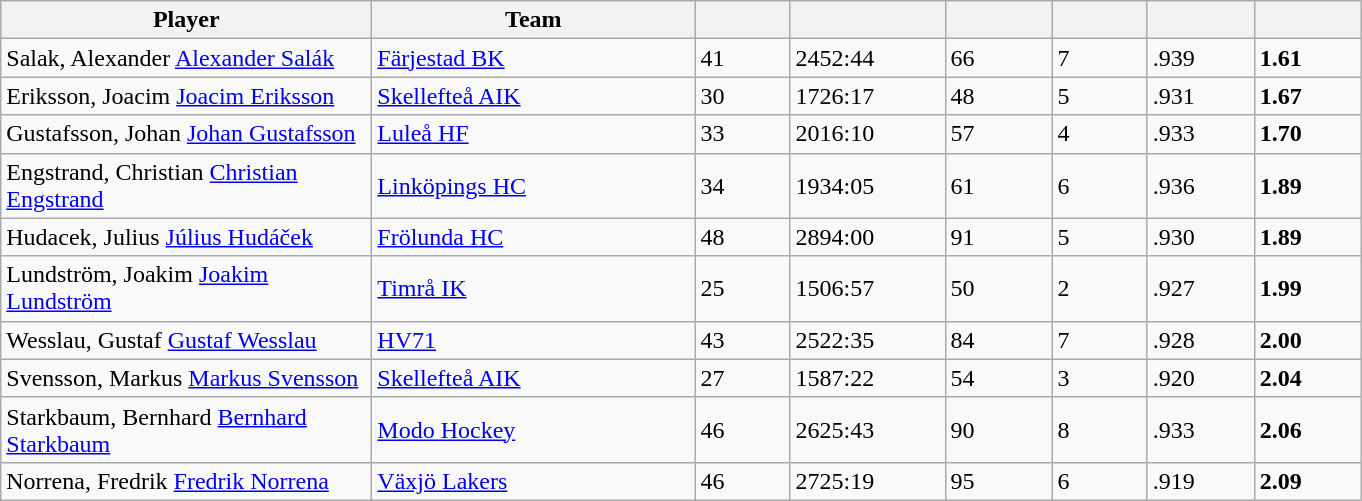<table class="wikitable sortable">
<tr>
<th style="width: 15em;">Player</th>
<th style="width: 13em;">Team</th>
<th style="width: 3.5em;"></th>
<th style="width: 6em;"></th>
<th style="width: 4em;"></th>
<th style="width: 3.5em;"></th>
<th style="width: 4em;"></th>
<th style="width: 4em;"></th>
</tr>
<tr>
<td><span>Salak, Alexander</span> <a href='#'>Alexander Salák</a></td>
<td><a href='#'>Färjestad BK</a></td>
<td>41</td>
<td>2452:44</td>
<td>66</td>
<td>7</td>
<td>.939</td>
<td><strong>1.61</strong></td>
</tr>
<tr>
<td><span>Eriksson, Joacim</span> <a href='#'>Joacim Eriksson</a></td>
<td><a href='#'>Skellefteå AIK</a></td>
<td>30</td>
<td>1726:17</td>
<td>48</td>
<td>5</td>
<td>.931</td>
<td><strong>1.67</strong></td>
</tr>
<tr>
<td><span>Gustafsson, Johan</span> <a href='#'>Johan Gustafsson</a></td>
<td><a href='#'>Luleå HF</a></td>
<td>33</td>
<td>2016:10</td>
<td>57</td>
<td>4</td>
<td>.933</td>
<td><strong>1.70</strong></td>
</tr>
<tr>
<td><span>Engstrand, Christian</span> <a href='#'>Christian Engstrand</a></td>
<td><a href='#'>Linköpings HC</a></td>
<td>34</td>
<td>1934:05</td>
<td>61</td>
<td>6</td>
<td>.936</td>
<td><strong>1.89</strong></td>
</tr>
<tr>
<td><span>Hudacek, Julius</span> <a href='#'>Július Hudáček</a></td>
<td><a href='#'>Frölunda HC</a></td>
<td>48</td>
<td>2894:00</td>
<td>91</td>
<td>5</td>
<td>.930</td>
<td><strong>1.89</strong></td>
</tr>
<tr>
<td><span>Lundström, Joakim</span> <a href='#'>Joakim Lundström</a></td>
<td><a href='#'>Timrå IK</a></td>
<td>25</td>
<td>1506:57</td>
<td>50</td>
<td>2</td>
<td>.927</td>
<td><strong>1.99</strong></td>
</tr>
<tr>
<td><span>Wesslau, Gustaf</span> <a href='#'>Gustaf Wesslau</a></td>
<td><a href='#'>HV71</a></td>
<td>43</td>
<td>2522:35</td>
<td>84</td>
<td>7</td>
<td>.928</td>
<td><strong>2.00</strong></td>
</tr>
<tr>
<td><span>Svensson, Markus</span> <a href='#'>Markus Svensson</a></td>
<td><a href='#'>Skellefteå AIK</a></td>
<td>27</td>
<td>1587:22</td>
<td>54</td>
<td>3</td>
<td>.920</td>
<td><strong>2.04</strong></td>
</tr>
<tr>
<td><span>Starkbaum, Bernhard</span> <a href='#'>Bernhard Starkbaum</a></td>
<td><a href='#'>Modo Hockey</a></td>
<td>46</td>
<td>2625:43</td>
<td>90</td>
<td>8</td>
<td>.933</td>
<td><strong>2.06</strong></td>
</tr>
<tr>
<td><span>Norrena, Fredrik</span> <a href='#'>Fredrik Norrena</a></td>
<td><a href='#'>Växjö Lakers</a></td>
<td>46</td>
<td>2725:19</td>
<td>95</td>
<td>6</td>
<td>.919</td>
<td><strong>2.09</strong></td>
</tr>
</table>
